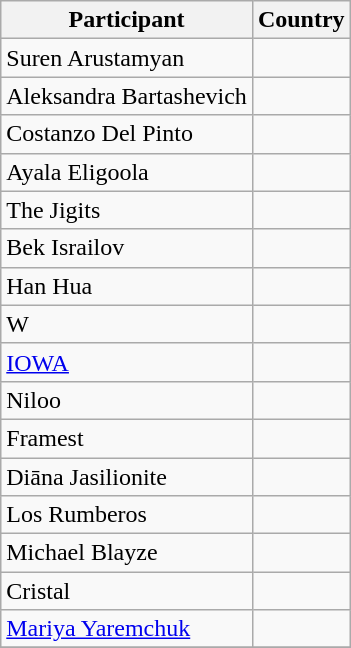<table class="wikitable">
<tr>
<th>Participant</th>
<th>Country</th>
</tr>
<tr>
<td>Suren Arustamyan</td>
<td></td>
</tr>
<tr>
<td>Aleksandra Bartashevich</td>
<td></td>
</tr>
<tr>
<td>Costanzo Del Pinto</td>
<td></td>
</tr>
<tr>
<td>Ayala Eligoola</td>
<td></td>
</tr>
<tr>
<td>The Jigits</td>
<td></td>
</tr>
<tr>
<td>Bek Israilov</td>
<td></td>
</tr>
<tr>
<td>Han Hua</td>
<td></td>
</tr>
<tr>
<td>W</td>
<td></td>
</tr>
<tr>
<td><a href='#'>IOWA</a></td>
<td></td>
</tr>
<tr>
<td>Niloo</td>
<td></td>
</tr>
<tr>
<td>Framest</td>
<td></td>
</tr>
<tr>
<td>Diāna Jasilionite</td>
<td></td>
</tr>
<tr>
<td>Los Rumberos</td>
<td></td>
</tr>
<tr>
<td>Michael Blayze</td>
<td></td>
</tr>
<tr>
<td>Cristal</td>
<td></td>
</tr>
<tr>
<td><a href='#'>Mariya Yaremchuk</a></td>
<td></td>
</tr>
<tr>
</tr>
</table>
